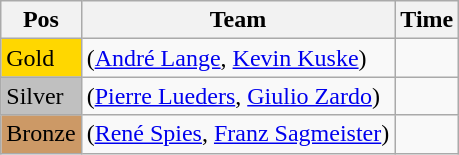<table class="wikitable">
<tr>
<th>Pos</th>
<th>Team</th>
<th>Time</th>
</tr>
<tr>
<td style="background:gold">Gold</td>
<td> (<a href='#'>André Lange</a>, <a href='#'>Kevin Kuske</a>)</td>
<td></td>
</tr>
<tr>
<td style="background:silver">Silver</td>
<td> (<a href='#'>Pierre Lueders</a>, <a href='#'>Giulio Zardo</a>)</td>
<td></td>
</tr>
<tr>
<td style="background:#cc9966">Bronze</td>
<td> (<a href='#'>René Spies</a>, <a href='#'>Franz Sagmeister</a>)</td>
<td></td>
</tr>
</table>
